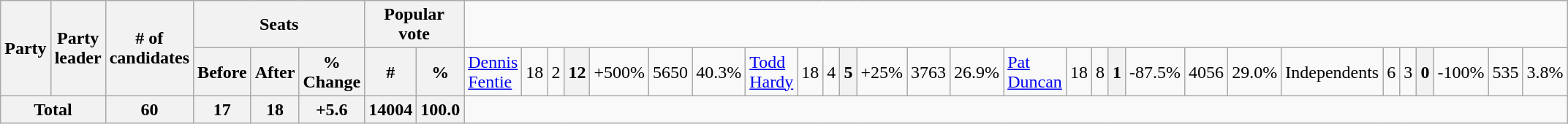<table class="wikitable">
<tr>
<th rowspan="2" colspan="2">Party</th>
<th rowspan="2">Party leader</th>
<th rowspan="2"># of<br>candidates</th>
<th colspan="3">Seats</th>
<th colspan="2">Popular vote</th>
</tr>
<tr>
<th>Before</th>
<th>After</th>
<th>% Change</th>
<th>#</th>
<th>%<br></th>
<td><a href='#'>Dennis Fentie</a></td>
<td align="right">18</td>
<td align="right">2</td>
<th align="right">12</th>
<td align="right">+500%</td>
<td align="right">5650</td>
<td align="right">40.3%<br></td>
<td><a href='#'>Todd Hardy</a></td>
<td align="right">18</td>
<td align="right">4</td>
<th align="right">5</th>
<td align="right">+25%</td>
<td align="right">3763</td>
<td align="right">26.9%<br></td>
<td><a href='#'>Pat Duncan</a></td>
<td align="right">18</td>
<td align="right">8</td>
<th align="right">1</th>
<td align="right">-87.5%</td>
<td align="right">4056</td>
<td align="right">29.0%<br></td>
<td align="left" colspan=2>Independents</td>
<td align="right">6</td>
<td align="right">3</td>
<th align="right">0</th>
<td align="right">-100%</td>
<td align="right">535</td>
<td align="right">3.8%</td>
</tr>
<tr>
<th align=left colspan=3>Total</th>
<th align=right>60</th>
<th align=right>17</th>
<th align=right>18</th>
<th align=right>+5.6</th>
<th align=right>14004</th>
<th align=right>100.0</th>
</tr>
</table>
